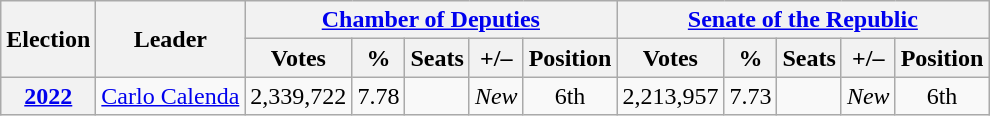<table class="wikitable" style="text-align:center">
<tr>
<th rowspan="2">Election</th>
<th rowspan="2">Leader</th>
<th colspan="5"><a href='#'>Chamber of Deputies</a></th>
<th colspan="5"><a href='#'>Senate of the Republic</a></th>
</tr>
<tr>
<th>Votes</th>
<th>%</th>
<th>Seats</th>
<th>+/–</th>
<th>Position</th>
<th>Votes</th>
<th>%</th>
<th>Seats</th>
<th>+/–</th>
<th>Position</th>
</tr>
<tr>
<th><a href='#'>2022</a></th>
<td><a href='#'>Carlo Calenda</a></td>
<td>2,339,722</td>
<td>7.78</td>
<td></td>
<td><em>New</em></td>
<td>6th</td>
<td>2,213,957</td>
<td>7.73</td>
<td></td>
<td><em>New</em></td>
<td>6th</td>
</tr>
</table>
